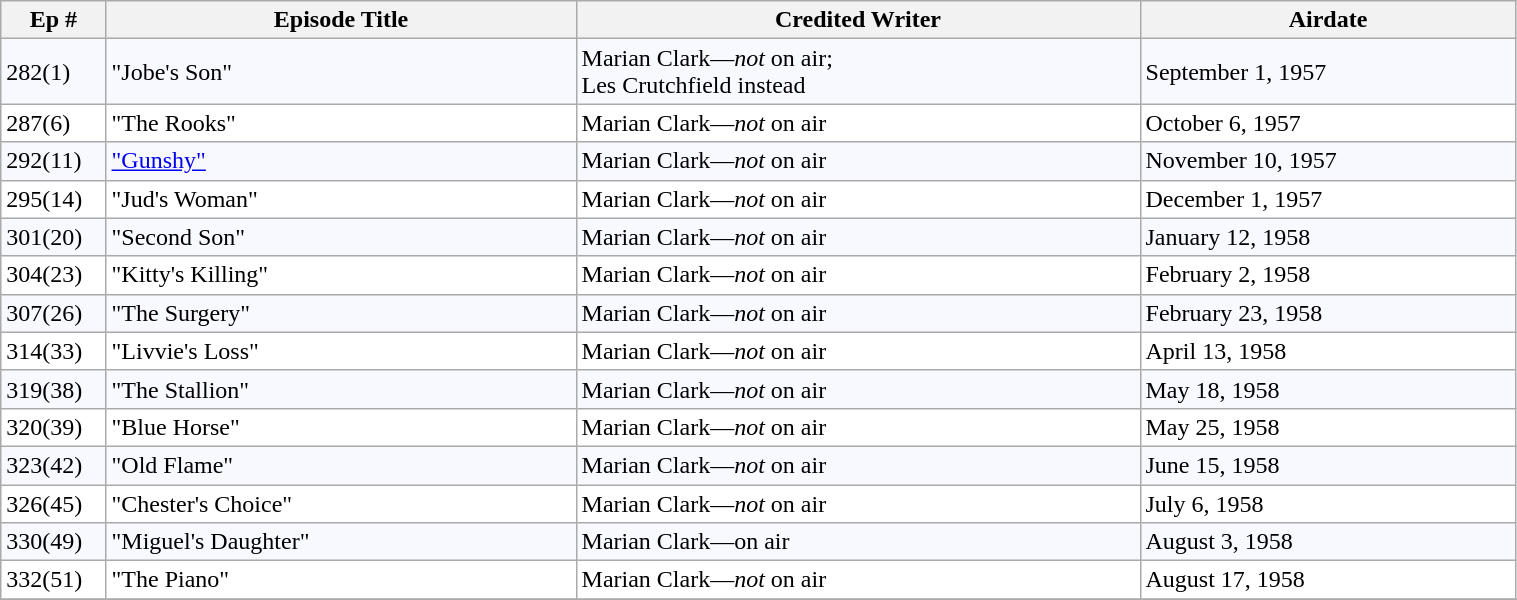<table class=wikitable width=80%>
<tr>
<th width=5%>Ep #</th>
<th width=25%>Episode Title</th>
<th width=30%>Credited Writer</th>
<th width=20%>Airdate</th>
</tr>
<tr bgcolor=#F8F8FF>
<td>282(1)</td>
<td>"Jobe's Son"</td>
<td>Marian Clark—<em>not</em> on air;<br>Les Crutchfield instead</td>
<td>September 1, 1957</td>
</tr>
<tr bgcolor=#FFFFFF>
<td>287(6)</td>
<td>"The Rooks"</td>
<td>Marian Clark—<em>not</em> on air</td>
<td>October 6, 1957</td>
</tr>
<tr bgcolor=#F8F8FF>
<td>292(11)</td>
<td><a href='#'>"Gunshy"</a></td>
<td>Marian Clark—<em>not</em> on air</td>
<td>November 10, 1957</td>
</tr>
<tr bgcolor=#FFFFFF>
<td>295(14)</td>
<td>"Jud's Woman"</td>
<td>Marian Clark—<em>not</em> on air</td>
<td>December 1, 1957</td>
</tr>
<tr bgcolor=#F8F8FF>
<td>301(20)</td>
<td>"Second Son"</td>
<td>Marian Clark—<em>not</em> on air</td>
<td>January 12, 1958</td>
</tr>
<tr bgcolor=#FFFFFF>
<td>304(23)</td>
<td>"Kitty's Killing"</td>
<td>Marian Clark—<em>not</em> on air</td>
<td>February 2, 1958</td>
</tr>
<tr bgcolor=#F8F8FF>
<td>307(26)</td>
<td>"The Surgery"</td>
<td>Marian Clark—<em>not</em> on air</td>
<td>February 23, 1958</td>
</tr>
<tr bgcolor=#FFFFFF>
<td>314(33)</td>
<td>"Livvie's Loss"</td>
<td>Marian Clark—<em>not</em> on air</td>
<td>April 13, 1958</td>
</tr>
<tr bgcolor=#F8F8FF>
<td>319(38)</td>
<td>"The Stallion"</td>
<td>Marian Clark—<em>not</em> on air</td>
<td>May 18, 1958</td>
</tr>
<tr bgcolor=#FFFFFF>
<td>320(39)</td>
<td>"Blue Horse"</td>
<td>Marian Clark—<em>not</em> on air</td>
<td>May 25, 1958</td>
</tr>
<tr bgcolor=#F8F8FF>
<td>323(42)</td>
<td>"Old Flame"</td>
<td>Marian Clark—<em>not</em> on air</td>
<td>June 15, 1958</td>
</tr>
<tr bgcolor=#FFFFFF>
<td>326(45)</td>
<td>"Chester's Choice"</td>
<td>Marian Clark—<em>not</em> on air</td>
<td>July 6, 1958</td>
</tr>
<tr bgcolor=#F8F8FF>
<td>330(49)</td>
<td>"Miguel's Daughter"</td>
<td>Marian Clark—on air</td>
<td>August 3, 1958</td>
</tr>
<tr bgcolor=#FFFFFF>
<td>332(51)</td>
<td>"The Piano"</td>
<td>Marian Clark—<em>not</em> on air</td>
<td>August 17, 1958</td>
</tr>
<tr bgcolor=#F8F8FF>
</tr>
</table>
